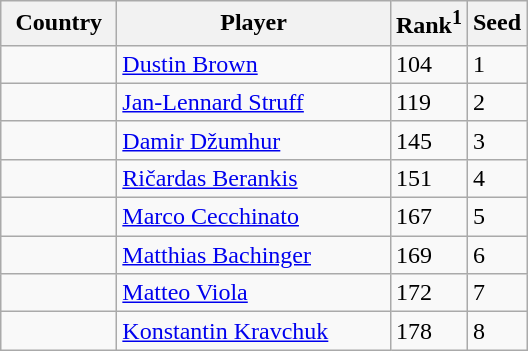<table class="sortable wikitable">
<tr>
<th width="70">Country</th>
<th width="175">Player</th>
<th>Rank<sup>1</sup></th>
<th>Seed</th>
</tr>
<tr>
<td></td>
<td><a href='#'>Dustin Brown</a></td>
<td>104</td>
<td>1</td>
</tr>
<tr>
<td></td>
<td><a href='#'>Jan-Lennard Struff</a></td>
<td>119</td>
<td>2</td>
</tr>
<tr>
<td></td>
<td><a href='#'>Damir Džumhur</a></td>
<td>145</td>
<td>3</td>
</tr>
<tr>
<td></td>
<td><a href='#'>Ričardas Berankis</a></td>
<td>151</td>
<td>4</td>
</tr>
<tr>
<td></td>
<td><a href='#'>Marco Cecchinato</a></td>
<td>167</td>
<td>5</td>
</tr>
<tr>
<td></td>
<td><a href='#'>Matthias Bachinger</a></td>
<td>169</td>
<td>6</td>
</tr>
<tr>
<td></td>
<td><a href='#'>Matteo Viola</a></td>
<td>172</td>
<td>7</td>
</tr>
<tr>
<td></td>
<td><a href='#'>Konstantin Kravchuk</a></td>
<td>178</td>
<td>8</td>
</tr>
</table>
